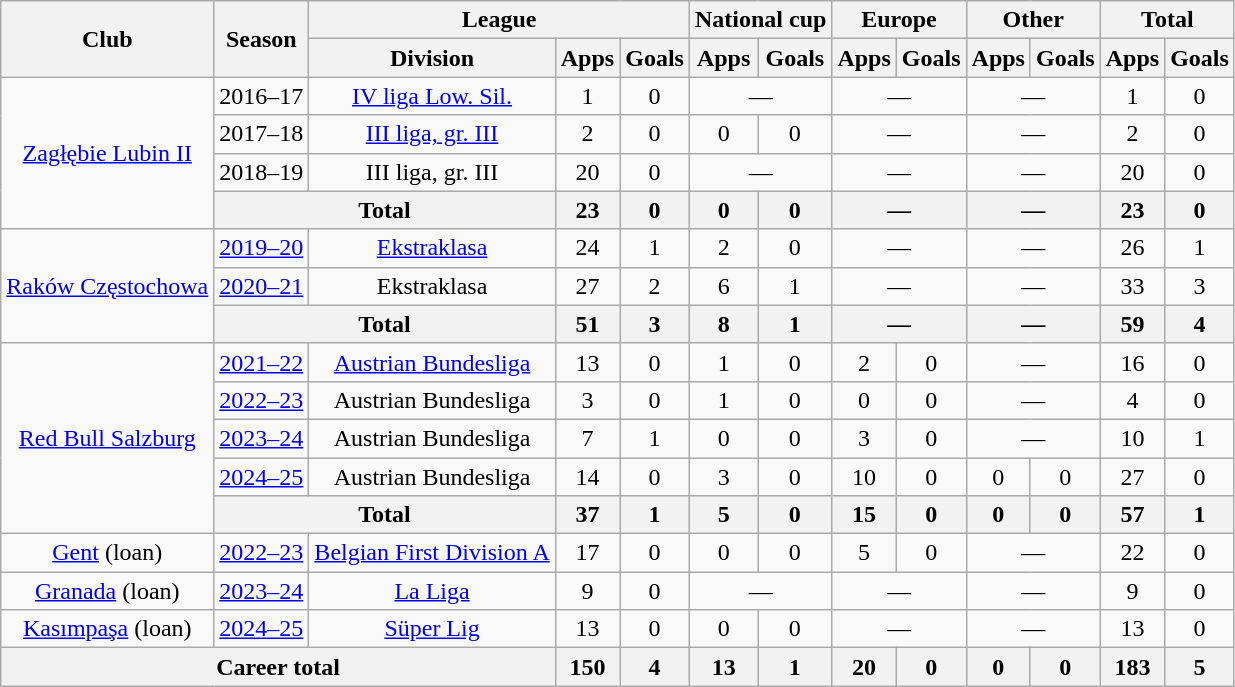<table class="wikitable" style="text-align:center">
<tr>
<th rowspan="2">Club</th>
<th rowspan="2">Season</th>
<th colspan="3">League</th>
<th colspan="2">National cup</th>
<th colspan="2">Europe</th>
<th colspan="2">Other</th>
<th colspan="2">Total</th>
</tr>
<tr>
<th>Division</th>
<th>Apps</th>
<th>Goals</th>
<th>Apps</th>
<th>Goals</th>
<th>Apps</th>
<th>Goals</th>
<th>Apps</th>
<th>Goals</th>
<th>Apps</th>
<th>Goals</th>
</tr>
<tr>
<td rowspan="4"><a href='#'>Zagłębie Lubin II</a></td>
<td>2016–17</td>
<td><a href='#'>IV liga Low. Sil.</a></td>
<td>1</td>
<td>0</td>
<td colspan="2">—</td>
<td colspan="2">—</td>
<td colspan="2">—</td>
<td>1</td>
<td>0</td>
</tr>
<tr>
<td>2017–18</td>
<td><a href='#'>III liga, gr. III</a></td>
<td>2</td>
<td>0</td>
<td>0</td>
<td>0</td>
<td colspan="2">—</td>
<td colspan="2">—</td>
<td>2</td>
<td>0</td>
</tr>
<tr>
<td>2018–19</td>
<td>III liga, gr. III</td>
<td>20</td>
<td>0</td>
<td colspan="2">—</td>
<td colspan="2">—</td>
<td colspan="2">—</td>
<td>20</td>
<td>0</td>
</tr>
<tr>
<th colspan="2">Total</th>
<th>23</th>
<th>0</th>
<th>0</th>
<th>0</th>
<th colspan="2">—</th>
<th colspan="2">—</th>
<th>23</th>
<th>0</th>
</tr>
<tr>
<td rowspan="3"><a href='#'>Raków Częstochowa</a></td>
<td><a href='#'>2019–20</a></td>
<td><a href='#'>Ekstraklasa</a></td>
<td>24</td>
<td>1</td>
<td>2</td>
<td>0</td>
<td colspan="2">—</td>
<td colspan="2">—</td>
<td>26</td>
<td>1</td>
</tr>
<tr>
<td><a href='#'>2020–21</a></td>
<td>Ekstraklasa</td>
<td>27</td>
<td>2</td>
<td>6</td>
<td>1</td>
<td colspan="2">—</td>
<td colspan="2">—</td>
<td>33</td>
<td>3</td>
</tr>
<tr>
<th colspan="2">Total</th>
<th>51</th>
<th>3</th>
<th>8</th>
<th>1</th>
<th colspan="2">—</th>
<th colspan="2">—</th>
<th>59</th>
<th>4</th>
</tr>
<tr>
<td rowspan="5"><a href='#'>Red Bull Salzburg</a></td>
<td><a href='#'>2021–22</a></td>
<td><a href='#'>Austrian Bundesliga</a></td>
<td>13</td>
<td>0</td>
<td>1</td>
<td>0</td>
<td>2</td>
<td>0</td>
<td colspan="2">—</td>
<td>16</td>
<td>0</td>
</tr>
<tr>
<td><a href='#'>2022–23</a></td>
<td>Austrian Bundesliga</td>
<td>3</td>
<td>0</td>
<td>1</td>
<td>0</td>
<td>0</td>
<td>0</td>
<td colspan="2">—</td>
<td>4</td>
<td>0</td>
</tr>
<tr>
<td><a href='#'>2023–24</a></td>
<td>Austrian Bundesliga</td>
<td>7</td>
<td>1</td>
<td>0</td>
<td>0</td>
<td>3</td>
<td>0</td>
<td colspan="2">—</td>
<td>10</td>
<td>1</td>
</tr>
<tr>
<td><a href='#'>2024–25</a></td>
<td>Austrian Bundesliga</td>
<td>14</td>
<td>0</td>
<td>3</td>
<td>0</td>
<td>10</td>
<td>0</td>
<td>0</td>
<td>0</td>
<td>27</td>
<td>0</td>
</tr>
<tr>
<th colspan="2">Total</th>
<th>37</th>
<th>1</th>
<th>5</th>
<th>0</th>
<th>15</th>
<th>0</th>
<th>0</th>
<th>0</th>
<th>57</th>
<th>1</th>
</tr>
<tr>
<td rowspan="1"><a href='#'>Gent</a> (loan)</td>
<td><a href='#'>2022–23</a></td>
<td><a href='#'>Belgian First Division A</a></td>
<td>17</td>
<td>0</td>
<td>0</td>
<td>0</td>
<td>5</td>
<td>0</td>
<td colspan="2">—</td>
<td>22</td>
<td>0</td>
</tr>
<tr>
<td><a href='#'>Granada</a> (loan)</td>
<td><a href='#'>2023–24</a></td>
<td><a href='#'>La Liga</a></td>
<td>9</td>
<td>0</td>
<td colspan="2">—</td>
<td colspan="2">—</td>
<td colspan="2">—</td>
<td>9</td>
<td>0</td>
</tr>
<tr>
<td><a href='#'>Kasımpaşa</a> (loan)</td>
<td><a href='#'>2024–25</a></td>
<td><a href='#'>Süper Lig</a></td>
<td>13</td>
<td>0</td>
<td>0</td>
<td>0</td>
<td colspan="2">—</td>
<td colspan="2">—</td>
<td>13</td>
<td>0</td>
</tr>
<tr>
<th colspan="3">Career total</th>
<th>150</th>
<th>4</th>
<th>13</th>
<th>1</th>
<th>20</th>
<th>0</th>
<th>0</th>
<th>0</th>
<th>183</th>
<th>5</th>
</tr>
</table>
